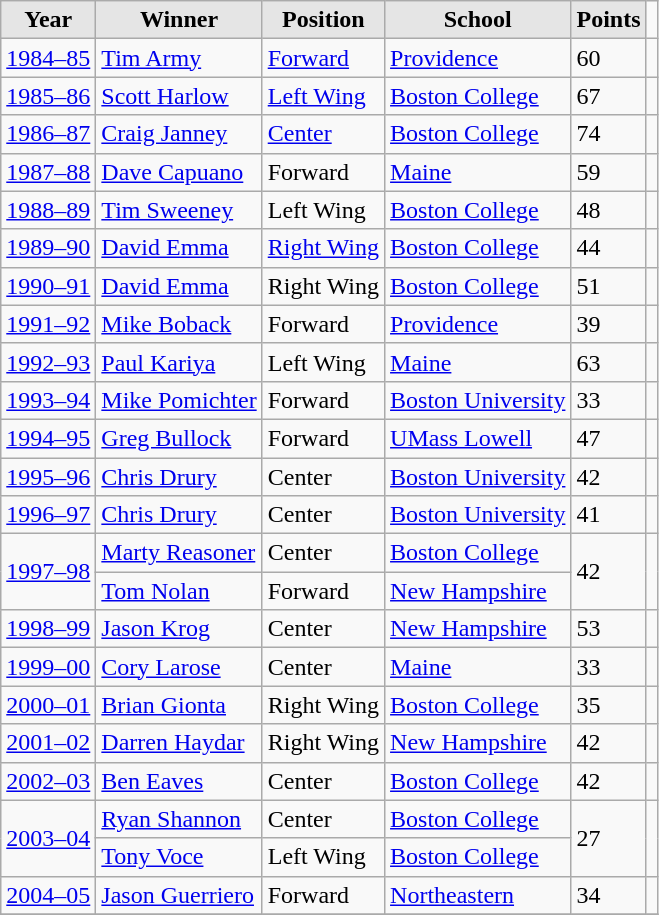<table class="wikitable sortable">
<tr>
<th style="background:#e5e5e5;">Year</th>
<th style="background:#e5e5e5;">Winner</th>
<th style="background:#e5e5e5;">Position</th>
<th style="background:#e5e5e5;">School</th>
<th style="background:#e5e5e5;">Points</th>
</tr>
<tr>
<td><a href='#'>1984–85</a></td>
<td><a href='#'>Tim Army</a></td>
<td><a href='#'>Forward</a></td>
<td><a href='#'>Providence</a></td>
<td>60</td>
<td></td>
</tr>
<tr>
<td><a href='#'>1985–86</a></td>
<td><a href='#'>Scott Harlow</a></td>
<td><a href='#'>Left Wing</a></td>
<td><a href='#'>Boston College</a></td>
<td>67</td>
<td></td>
</tr>
<tr>
<td><a href='#'>1986–87</a></td>
<td><a href='#'>Craig Janney</a></td>
<td><a href='#'>Center</a></td>
<td><a href='#'>Boston College</a></td>
<td>74</td>
<td></td>
</tr>
<tr>
<td><a href='#'>1987–88</a></td>
<td><a href='#'>Dave Capuano</a></td>
<td>Forward</td>
<td><a href='#'>Maine</a></td>
<td>59</td>
<td></td>
</tr>
<tr>
<td><a href='#'>1988–89</a></td>
<td><a href='#'>Tim Sweeney</a></td>
<td>Left Wing</td>
<td><a href='#'>Boston College</a></td>
<td>48</td>
<td></td>
</tr>
<tr>
<td><a href='#'>1989–90</a></td>
<td><a href='#'>David Emma</a></td>
<td><a href='#'>Right Wing</a></td>
<td><a href='#'>Boston College</a></td>
<td>44</td>
<td></td>
</tr>
<tr>
<td><a href='#'>1990–91</a></td>
<td><a href='#'>David Emma</a></td>
<td>Right Wing</td>
<td><a href='#'>Boston College</a></td>
<td>51</td>
<td></td>
</tr>
<tr>
<td><a href='#'>1991–92</a></td>
<td><a href='#'>Mike Boback</a></td>
<td>Forward</td>
<td><a href='#'>Providence</a></td>
<td>39</td>
<td></td>
</tr>
<tr>
<td><a href='#'>1992–93</a></td>
<td><a href='#'>Paul Kariya</a></td>
<td>Left Wing</td>
<td><a href='#'>Maine</a></td>
<td>63</td>
<td></td>
</tr>
<tr>
<td><a href='#'>1993–94</a></td>
<td><a href='#'>Mike Pomichter</a></td>
<td>Forward</td>
<td><a href='#'>Boston University</a></td>
<td>33</td>
<td></td>
</tr>
<tr>
<td><a href='#'>1994–95</a></td>
<td><a href='#'>Greg Bullock</a></td>
<td>Forward</td>
<td><a href='#'>UMass Lowell</a></td>
<td>47</td>
<td></td>
</tr>
<tr>
<td><a href='#'>1995–96</a></td>
<td><a href='#'>Chris Drury</a></td>
<td>Center</td>
<td><a href='#'>Boston University</a></td>
<td>42</td>
<td></td>
</tr>
<tr>
<td><a href='#'>1996–97</a></td>
<td><a href='#'>Chris Drury</a></td>
<td>Center</td>
<td><a href='#'>Boston University</a></td>
<td>41</td>
<td></td>
</tr>
<tr>
<td rowspan=2><a href='#'>1997–98</a></td>
<td><a href='#'>Marty Reasoner</a></td>
<td>Center</td>
<td><a href='#'>Boston College</a></td>
<td rowspan=2>42</td>
<td rowspan=2></td>
</tr>
<tr>
<td><a href='#'>Tom Nolan</a></td>
<td>Forward</td>
<td><a href='#'>New Hampshire</a></td>
</tr>
<tr>
<td><a href='#'>1998–99</a></td>
<td><a href='#'>Jason Krog</a></td>
<td>Center</td>
<td><a href='#'>New Hampshire</a></td>
<td>53</td>
<td></td>
</tr>
<tr>
<td><a href='#'>1999–00</a></td>
<td><a href='#'>Cory Larose</a></td>
<td>Center</td>
<td><a href='#'>Maine</a></td>
<td>33</td>
<td></td>
</tr>
<tr>
<td><a href='#'>2000–01</a></td>
<td><a href='#'>Brian Gionta</a></td>
<td>Right Wing</td>
<td><a href='#'>Boston College</a></td>
<td>35</td>
<td></td>
</tr>
<tr>
<td><a href='#'>2001–02</a></td>
<td><a href='#'>Darren Haydar</a></td>
<td>Right Wing</td>
<td><a href='#'>New Hampshire</a></td>
<td>42</td>
<td></td>
</tr>
<tr>
<td><a href='#'>2002–03</a></td>
<td><a href='#'>Ben Eaves</a></td>
<td>Center</td>
<td><a href='#'>Boston College</a></td>
<td>42</td>
<td></td>
</tr>
<tr>
<td rowspan=2><a href='#'>2003–04</a></td>
<td><a href='#'>Ryan Shannon</a></td>
<td>Center</td>
<td><a href='#'>Boston College</a></td>
<td rowspan=2>27</td>
<td rowspan=2></td>
</tr>
<tr>
<td><a href='#'>Tony Voce</a></td>
<td>Left Wing</td>
<td><a href='#'>Boston College</a></td>
</tr>
<tr>
<td><a href='#'>2004–05</a></td>
<td><a href='#'>Jason Guerriero</a></td>
<td>Forward</td>
<td><a href='#'>Northeastern</a></td>
<td>34</td>
<td></td>
</tr>
<tr>
</tr>
</table>
